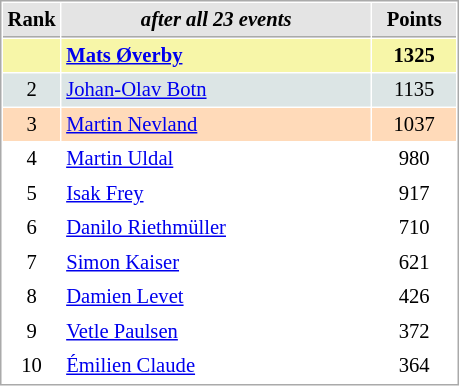<table cellspacing="1" cellpadding="3" style="border:1px solid #AAAAAA;font-size:86%">
<tr style="background-color: #E4E4E4;">
<th style="border-bottom:1px solid #AAAAAA; width: 10px;">Rank</th>
<th style="border-bottom:1px solid #AAAAAA; width: 200px;"><em>after all 23 events</em></th>
<th style="border-bottom:1px solid #AAAAAA; width: 50px;">Points</th>
</tr>
<tr style="background:#f7f6a8;">
<td align=center></td>
<td> <strong><a href='#'>Mats Øverby</a></strong></td>
<td align=center><strong>1325</strong></td>
</tr>
<tr style="background:#dce5e5;">
<td align=center>2</td>
<td> <a href='#'>Johan-Olav Botn</a></td>
<td align=center>1135</td>
</tr>
<tr style="background:#ffdab9;">
<td align=center>3</td>
<td> <a href='#'>Martin Nevland</a></td>
<td align=center>1037</td>
</tr>
<tr>
<td align=center>4</td>
<td> <a href='#'>Martin Uldal</a></td>
<td align=center>980</td>
</tr>
<tr>
<td align=center>5</td>
<td> <a href='#'>Isak Frey</a></td>
<td align=center>917</td>
</tr>
<tr>
<td align=center>6</td>
<td> <a href='#'>Danilo Riethmüller</a></td>
<td align=center>710</td>
</tr>
<tr>
<td align=center>7</td>
<td> <a href='#'>Simon Kaiser</a></td>
<td align=center>621</td>
</tr>
<tr>
<td align=center>8</td>
<td> <a href='#'>Damien Levet</a></td>
<td align=center>426</td>
</tr>
<tr>
<td align=center>9</td>
<td> <a href='#'>Vetle Paulsen</a></td>
<td align=center>372</td>
</tr>
<tr>
<td align=center>10</td>
<td> <a href='#'>Émilien Claude</a></td>
<td align=center>364</td>
</tr>
</table>
